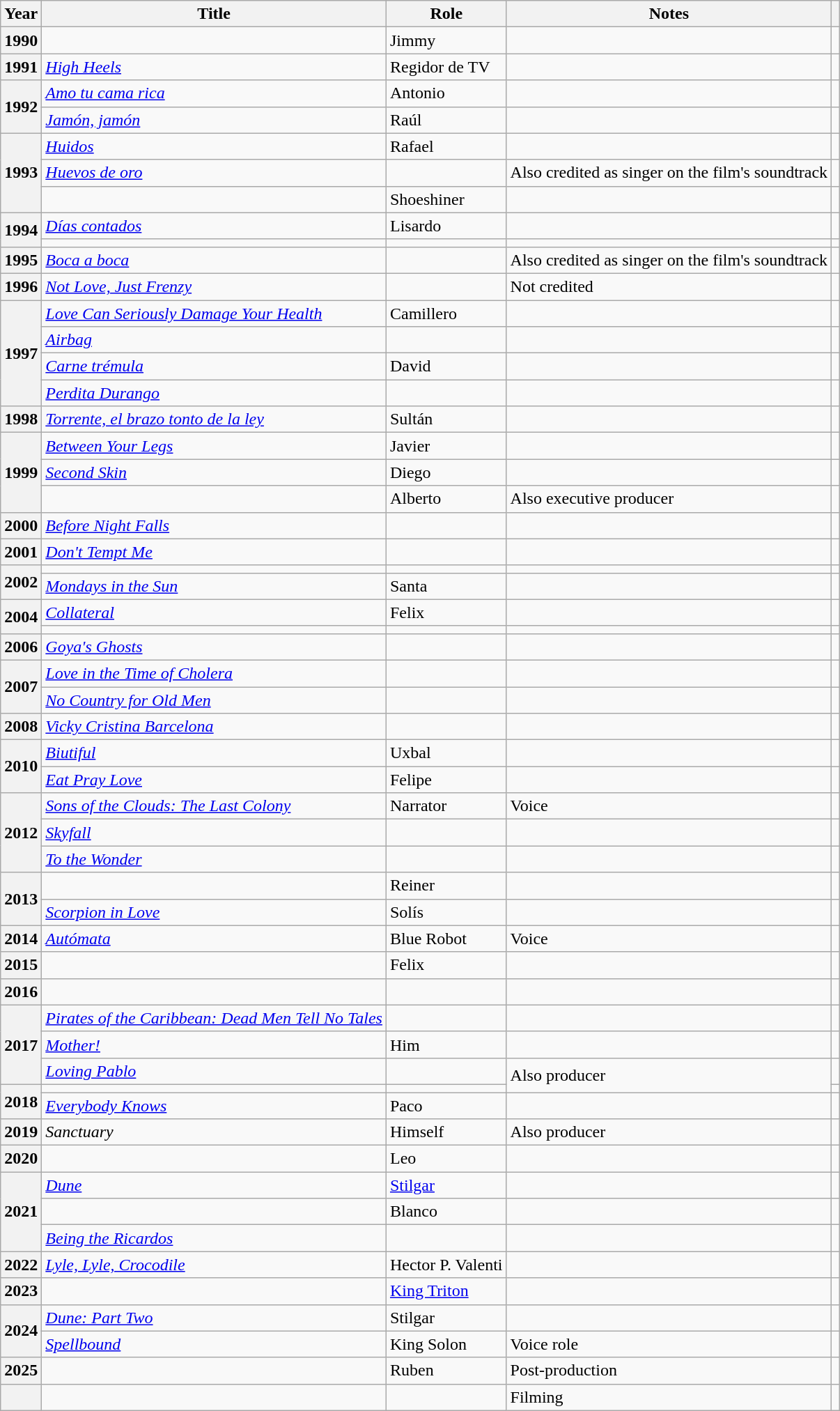<table class="wikitable plainrowheaders sortable" style="margin-right:0;">
<tr>
<th scope="col">Year</th>
<th scope="col">Title</th>
<th scope="col">Role</th>
<th scope="col" class="unsortable">Notes</th>
<th scope="col" class="unsortable"></th>
</tr>
<tr>
<th scope=row>1990</th>
<td></td>
<td>Jimmy</td>
<td></td>
<td style="text-align:center;"></td>
</tr>
<tr>
<th scope=row>1991</th>
<td><em><a href='#'>High Heels</a></em></td>
<td>Regidor de TV</td>
<td></td>
<td style="text-align:center;"></td>
</tr>
<tr>
<th rowspan="2" scope=row>1992</th>
<td><em><a href='#'>Amo tu cama rica</a></em></td>
<td>Antonio</td>
<td></td>
<td style="text-align:center;"></td>
</tr>
<tr>
<td><em><a href='#'>Jamón, jamón</a></em></td>
<td>Raúl</td>
<td></td>
<td style="text-align:center;"></td>
</tr>
<tr>
<th rowspan="3" scope="row">1993</th>
<td><em><a href='#'>Huidos</a></em></td>
<td>Rafael</td>
<td></td>
<td></td>
</tr>
<tr>
<td><em><a href='#'>Huevos de oro</a></em></td>
<td></td>
<td>Also credited as singer on the film's soundtrack</td>
<td style="text-align:center;"></td>
</tr>
<tr>
<td></td>
<td>Shoeshiner</td>
<td></td>
<td style="text-align:center;"></td>
</tr>
<tr>
<th rowspan="2" scope="row">1994</th>
<td><em><a href='#'>Días contados</a></em></td>
<td>Lisardo</td>
<td></td>
<td style="text-align:center;"></td>
</tr>
<tr>
<td></td>
<td></td>
<td></td>
<td style="text-align:center;"></td>
</tr>
<tr>
<th scope=row>1995</th>
<td><em><a href='#'>Boca a boca</a></em></td>
<td></td>
<td>Also credited as singer on the film's soundtrack</td>
<td style="text-align:center;"></td>
</tr>
<tr>
<th scope=row>1996</th>
<td><em><a href='#'>Not Love, Just Frenzy</a></em></td>
<td></td>
<td>Not credited</td>
<td style="text-align:center;"></td>
</tr>
<tr>
<th rowspan="4" scope="row">1997</th>
<td><em><a href='#'>Love Can Seriously Damage Your Health</a></em></td>
<td>Camillero</td>
<td></td>
<td style="text-align:center;"></td>
</tr>
<tr>
<td><em><a href='#'>Airbag</a></em></td>
<td></td>
<td></td>
<td style="text-align:center;"></td>
</tr>
<tr>
<td><em><a href='#'>Carne trémula</a></em></td>
<td>David</td>
<td></td>
<td style="text-align:center;"></td>
</tr>
<tr>
<td><em><a href='#'>Perdita Durango</a></em></td>
<td></td>
<td></td>
<td style="text-align:center;"></td>
</tr>
<tr>
<th scope=row>1998</th>
<td><em><a href='#'>Torrente, el brazo tonto de la ley</a></em></td>
<td>Sultán</td>
<td></td>
<td style="text-align:center;"></td>
</tr>
<tr>
<th rowspan="3" scope="row">1999</th>
<td><em><a href='#'>Between Your Legs</a></em></td>
<td>Javier</td>
<td></td>
<td style="text-align:center;"></td>
</tr>
<tr>
<td><em><a href='#'>Second Skin</a></em></td>
<td>Diego</td>
<td></td>
<td style="text-align:center;"></td>
</tr>
<tr>
<td></td>
<td>Alberto</td>
<td>Also executive producer</td>
<td style="text-align:center;"></td>
</tr>
<tr>
<th scope=row>2000</th>
<td><em><a href='#'>Before Night Falls</a></em></td>
<td></td>
<td></td>
<td style="text-align:center;"></td>
</tr>
<tr>
<th scope=row>2001</th>
<td><em><a href='#'>Don't Tempt Me</a></em></td>
<td></td>
<td></td>
<td style="text-align:center;"></td>
</tr>
<tr>
<th rowspan="2" scope="row">2002</th>
<td></td>
<td></td>
<td></td>
<td style="text-align:center;"></td>
</tr>
<tr>
<td><em><a href='#'>Mondays in the Sun</a></em></td>
<td>Santa</td>
<td></td>
<td style="text-align:center;"></td>
</tr>
<tr>
<th rowspan="2" scope="row">2004</th>
<td><em><a href='#'>Collateral</a></em></td>
<td>Felix</td>
<td></td>
<td style="text-align:center;"></td>
</tr>
<tr>
<td></td>
<td></td>
<td></td>
<td style="text-align:center;"></td>
</tr>
<tr>
<th scope=row>2006</th>
<td><em><a href='#'>Goya's Ghosts</a></em></td>
<td></td>
<td></td>
<td style="text-align:center;"></td>
</tr>
<tr>
<th rowspan="2" scope="row">2007</th>
<td><em><a href='#'>Love in the Time of Cholera</a></em></td>
<td></td>
<td></td>
<td style="text-align:center;"></td>
</tr>
<tr>
<td><em><a href='#'>No Country for Old Men</a></em></td>
<td></td>
<td></td>
<td style="text-align:center;"></td>
</tr>
<tr>
<th scope=row>2008</th>
<td><em><a href='#'>Vicky Cristina Barcelona</a></em></td>
<td></td>
<td></td>
<td style="text-align:center;"></td>
</tr>
<tr>
<th rowspan="2" scope="row">2010</th>
<td><em><a href='#'>Biutiful</a></em></td>
<td>Uxbal</td>
<td></td>
<td style="text-align:center;"></td>
</tr>
<tr>
<td><em><a href='#'>Eat Pray Love</a></em></td>
<td>Felipe</td>
<td></td>
<td style="text-align:center;"></td>
</tr>
<tr>
<th rowspan="3" scope="row">2012</th>
<td><em><a href='#'>Sons of the Clouds: The Last Colony</a></em></td>
<td>Narrator</td>
<td>Voice</td>
<td style="text-align:center;"></td>
</tr>
<tr>
<td><em><a href='#'>Skyfall</a></em></td>
<td></td>
<td></td>
<td style="text-align:center;"></td>
</tr>
<tr>
<td><em><a href='#'>To the Wonder</a></em></td>
<td></td>
<td></td>
<td style="text-align:center;"></td>
</tr>
<tr>
<th rowspan="2" scope="row">2013</th>
<td></td>
<td>Reiner</td>
<td></td>
<td style="text-align:center;"></td>
</tr>
<tr>
<td><em><a href='#'>Scorpion in Love</a></em></td>
<td>Solís</td>
<td></td>
<td style="text-align:center;"></td>
</tr>
<tr>
<th scope=row>2014</th>
<td><em><a href='#'>Autómata</a></em></td>
<td>Blue Robot</td>
<td>Voice</td>
<td style="text-align:center;"></td>
</tr>
<tr>
<th scope=row>2015</th>
<td><em></em></td>
<td>Felix</td>
<td></td>
<td style="text-align:center;"></td>
</tr>
<tr>
<th scope=row>2016</th>
<td></td>
<td></td>
<td></td>
<td style="text-align:center;"></td>
</tr>
<tr>
<th rowspan="3" scope="row">2017</th>
<td><em><a href='#'>Pirates of the Caribbean: Dead Men Tell No Tales</a></em></td>
<td></td>
<td></td>
<td style="text-align:center;"></td>
</tr>
<tr>
<td><em><a href='#'>Mother!</a></em></td>
<td>Him</td>
<td></td>
<td style="text-align:center;"></td>
</tr>
<tr>
<td><em><a href='#'>Loving Pablo</a></em></td>
<td></td>
<td rowspan="2">Also producer</td>
<td style="text-align:center;"></td>
</tr>
<tr>
<th rowspan="2" scope="row">2018</th>
<td><em></em></td>
<td></td>
<td style="text-align:center;"></td>
</tr>
<tr>
<td><em><a href='#'>Everybody Knows</a></em></td>
<td>Paco</td>
<td></td>
<td style="text-align:center;"></td>
</tr>
<tr>
<th scope=row>2019</th>
<td><em>Sanctuary</em></td>
<td>Himself</td>
<td>Also producer</td>
<td></td>
</tr>
<tr>
<th scope=row>2020</th>
<td><em></em></td>
<td>Leo</td>
<td></td>
<td style="text-align:center;"></td>
</tr>
<tr>
<th rowspan="3" scope="row">2021</th>
<td><em><a href='#'>Dune</a></em></td>
<td><a href='#'>Stilgar</a></td>
<td></td>
<td style="text-align:center;"></td>
</tr>
<tr>
<td><em></em></td>
<td>Blanco</td>
<td></td>
<td style="text-align:center;"></td>
</tr>
<tr>
<td><em><a href='#'>Being the Ricardos</a></em></td>
<td></td>
<td></td>
<td style="text-align:center;"></td>
</tr>
<tr>
<th scope=row>2022</th>
<td><em><a href='#'>Lyle, Lyle, Crocodile</a></em></td>
<td>Hector P. Valenti</td>
<td></td>
<td style="text-align:center;"></td>
</tr>
<tr>
<th scope="row">2023</th>
<td><em></em></td>
<td><a href='#'>King Triton</a></td>
<td></td>
<td style="text-align:center;"></td>
</tr>
<tr>
<th scope="row" rowspan="2">2024</th>
<td><em><a href='#'>Dune: Part Two</a></em></td>
<td>Stilgar</td>
<td></td>
<td style="text-align:center;"></td>
</tr>
<tr>
<td><em><a href='#'>Spellbound</a></em></td>
<td>King Solon</td>
<td>Voice role</td>
<td style="text-align:center;"></td>
</tr>
<tr>
<th scope="row">2025</th>
<td></td>
<td>Ruben</td>
<td>Post-production</td>
<td style="text-align:center;"></td>
</tr>
<tr>
<th scope="row"></th>
<td></td>
<td></td>
<td>Filming</td>
<td style="text-align:center;"><br></td>
</tr>
</table>
